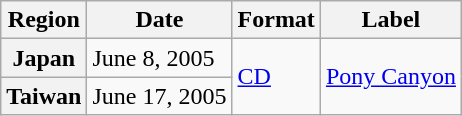<table class="wikitable plainrowheaders">
<tr>
<th scope="col">Region</th>
<th scope="col">Date</th>
<th scope="col">Format</th>
<th scope="col">Label</th>
</tr>
<tr>
<th scope="row">Japan</th>
<td>June 8, 2005</td>
<td rowspan="2"><a href='#'>CD</a></td>
<td rowspan="2"><a href='#'>Pony Canyon</a></td>
</tr>
<tr>
<th scope="row">Taiwan</th>
<td>June 17, 2005</td>
</tr>
</table>
